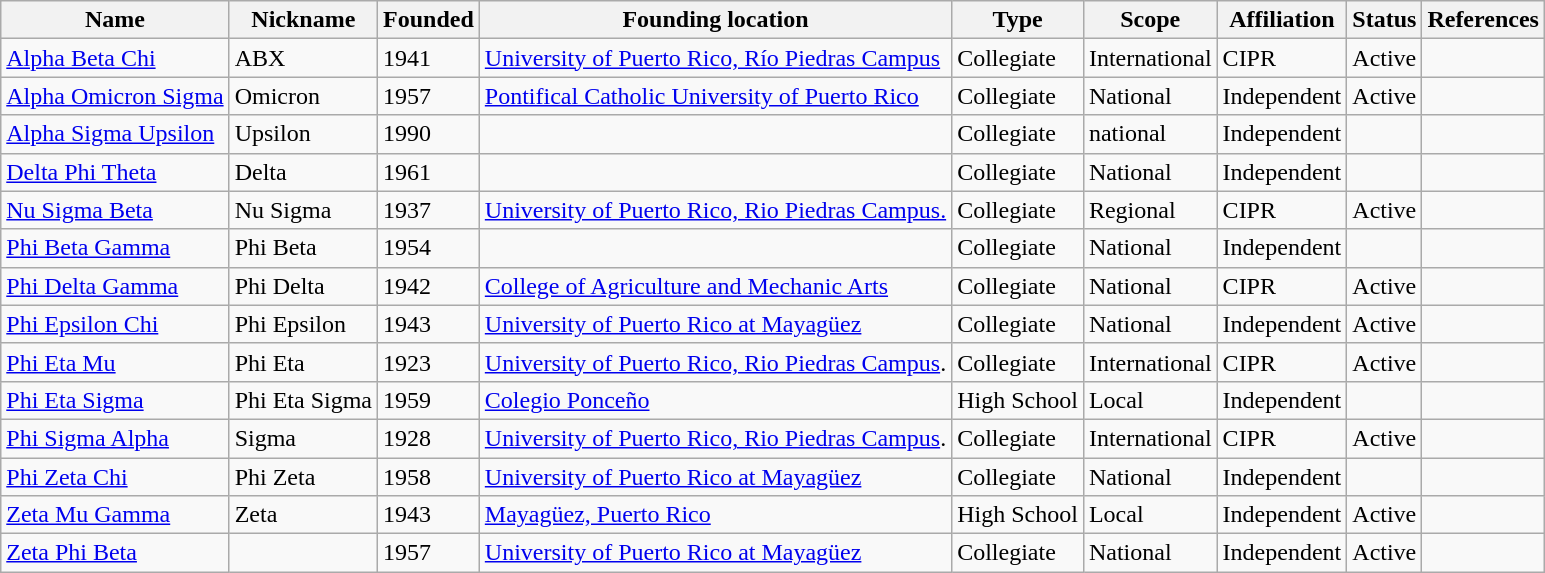<table class="wikitable sortable">
<tr>
<th>Name</th>
<th>Nickname</th>
<th>Founded</th>
<th>Founding location</th>
<th>Type</th>
<th>Scope</th>
<th>Affiliation</th>
<th>Status</th>
<th>References</th>
</tr>
<tr>
<td><a href='#'>Alpha Beta Chi</a></td>
<td>ABX</td>
<td>1941</td>
<td><a href='#'>University of Puerto Rico, Río Piedras Campus</a></td>
<td>Collegiate</td>
<td>International</td>
<td>CIPR</td>
<td>Active</td>
<td></td>
</tr>
<tr>
<td><a href='#'>Alpha Omicron Sigma</a></td>
<td>Omicron</td>
<td>1957</td>
<td><a href='#'>Pontifical Catholic University of Puerto Rico</a></td>
<td>Collegiate</td>
<td>National</td>
<td>Independent</td>
<td>Active</td>
<td></td>
</tr>
<tr>
<td><a href='#'>Alpha Sigma Upsilon</a></td>
<td>Upsilon</td>
<td>1990</td>
<td></td>
<td>Collegiate</td>
<td>national</td>
<td>Independent</td>
<td></td>
<td></td>
</tr>
<tr>
<td><a href='#'>Delta Phi Theta</a></td>
<td>Delta</td>
<td>1961</td>
<td></td>
<td>Collegiate</td>
<td>National</td>
<td>Independent</td>
<td></td>
<td></td>
</tr>
<tr>
<td><a href='#'>Nu Sigma Beta</a></td>
<td>Nu Sigma</td>
<td>1937</td>
<td><a href='#'>University of Puerto Rico, Rio Piedras Campus.</a></td>
<td>Collegiate</td>
<td>Regional</td>
<td>CIPR</td>
<td>Active</td>
<td></td>
</tr>
<tr>
<td><a href='#'>Phi Beta Gamma</a></td>
<td>Phi Beta</td>
<td>1954</td>
<td></td>
<td>Collegiate</td>
<td>National</td>
<td>Independent</td>
<td></td>
<td></td>
</tr>
<tr>
<td><a href='#'>Phi Delta Gamma</a></td>
<td>Phi Delta</td>
<td>1942</td>
<td><a href='#'>College of Agriculture and Mechanic Arts</a></td>
<td>Collegiate</td>
<td>National</td>
<td>CIPR</td>
<td>Active</td>
<td></td>
</tr>
<tr>
<td><a href='#'>Phi Epsilon Chi</a></td>
<td>Phi Epsilon</td>
<td>1943</td>
<td><a href='#'>University of Puerto Rico at Mayagüez</a></td>
<td>Collegiate</td>
<td>National</td>
<td>Independent</td>
<td>Active</td>
<td></td>
</tr>
<tr>
<td><a href='#'>Phi Eta Mu</a></td>
<td>Phi Eta</td>
<td>1923</td>
<td><a href='#'>University of Puerto Rico, Rio Piedras Campus</a>.</td>
<td>Collegiate</td>
<td>International</td>
<td>CIPR</td>
<td>Active</td>
<td></td>
</tr>
<tr>
<td><a href='#'>Phi Eta Sigma</a></td>
<td>Phi Eta Sigma</td>
<td>1959</td>
<td><a href='#'>Colegio Ponceño</a></td>
<td>High School</td>
<td>Local</td>
<td>Independent</td>
<td></td>
<td></td>
</tr>
<tr>
<td><a href='#'>Phi Sigma Alpha</a></td>
<td>Sigma</td>
<td>1928</td>
<td><a href='#'>University of Puerto Rico, Rio Piedras Campus</a>.</td>
<td>Collegiate</td>
<td>International</td>
<td>CIPR</td>
<td>Active</td>
<td></td>
</tr>
<tr>
<td><a href='#'>Phi Zeta Chi</a></td>
<td>Phi Zeta</td>
<td>1958</td>
<td><a href='#'>University of Puerto Rico at Mayagüez</a></td>
<td>Collegiate</td>
<td>National</td>
<td>Independent</td>
<td></td>
<td></td>
</tr>
<tr>
<td><a href='#'>Zeta Mu Gamma</a></td>
<td>Zeta</td>
<td>1943</td>
<td><a href='#'>Mayagüez, Puerto Rico</a></td>
<td>High School</td>
<td>Local</td>
<td>Independent</td>
<td>Active</td>
<td></td>
</tr>
<tr>
<td><a href='#'>Zeta Phi Beta</a></td>
<td></td>
<td>1957</td>
<td><a href='#'>University of Puerto Rico at Mayagüez</a></td>
<td>Collegiate</td>
<td>National</td>
<td>Independent</td>
<td>Active</td>
<td></td>
</tr>
</table>
